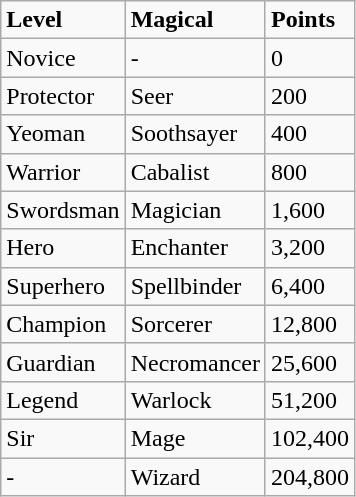<table class="wikitable">
<tr ---->
<td><strong>Level</strong></td>
<td><strong>Magical</strong></td>
<td><strong>Points</strong></td>
</tr>
<tr ---->
<td>Novice</td>
<td>-</td>
<td>0</td>
</tr>
<tr ---->
<td>Protector</td>
<td>Seer</td>
<td>200</td>
</tr>
<tr ---->
<td>Yeoman</td>
<td>Soothsayer</td>
<td>400</td>
</tr>
<tr ---->
<td>Warrior</td>
<td>Cabalist</td>
<td>800</td>
</tr>
<tr ---->
<td>Swordsman</td>
<td>Magician</td>
<td>1,600</td>
</tr>
<tr ---->
<td>Hero</td>
<td>Enchanter</td>
<td>3,200</td>
</tr>
<tr ---->
<td>Superhero</td>
<td>Spellbinder</td>
<td>6,400</td>
</tr>
<tr ---->
<td>Champion</td>
<td>Sorcerer</td>
<td>12,800</td>
</tr>
<tr ---->
<td>Guardian</td>
<td>Necromancer</td>
<td>25,600</td>
</tr>
<tr ---->
<td>Legend</td>
<td>Warlock</td>
<td>51,200</td>
</tr>
<tr ---->
<td>Sir</td>
<td>Mage</td>
<td>102,400</td>
</tr>
<tr ---->
<td>-</td>
<td>Wizard</td>
<td>204,800</td>
</tr>
</table>
